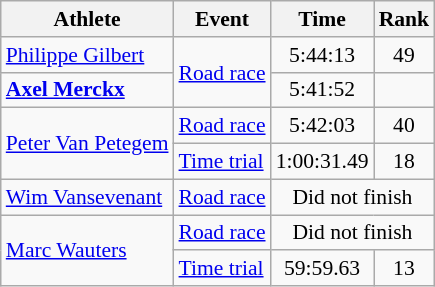<table class=wikitable style="font-size:90%">
<tr>
<th>Athlete</th>
<th>Event</th>
<th>Time</th>
<th>Rank</th>
</tr>
<tr align=center>
<td align=left><a href='#'>Philippe Gilbert</a></td>
<td align=left rowspan=2><a href='#'>Road race</a></td>
<td>5:44:13</td>
<td>49</td>
</tr>
<tr align=center>
<td align=left><strong><a href='#'>Axel Merckx</a></strong></td>
<td>5:41:52</td>
<td></td>
</tr>
<tr align=center>
<td align=left rowspan=2><a href='#'>Peter Van Petegem</a></td>
<td align=left><a href='#'>Road race</a></td>
<td>5:42:03</td>
<td>40</td>
</tr>
<tr align=center>
<td align=left><a href='#'>Time trial</a></td>
<td>1:00:31.49</td>
<td>18</td>
</tr>
<tr align=center>
<td align=left><a href='#'>Wim Vansevenant</a></td>
<td align=left><a href='#'>Road race</a></td>
<td colspan=2>Did not finish</td>
</tr>
<tr align=center>
<td align=left rowspan=2><a href='#'>Marc Wauters</a></td>
<td align=left><a href='#'>Road race</a></td>
<td colspan=2>Did not finish</td>
</tr>
<tr align=center>
<td align=left><a href='#'>Time trial</a></td>
<td>59:59.63</td>
<td>13</td>
</tr>
</table>
